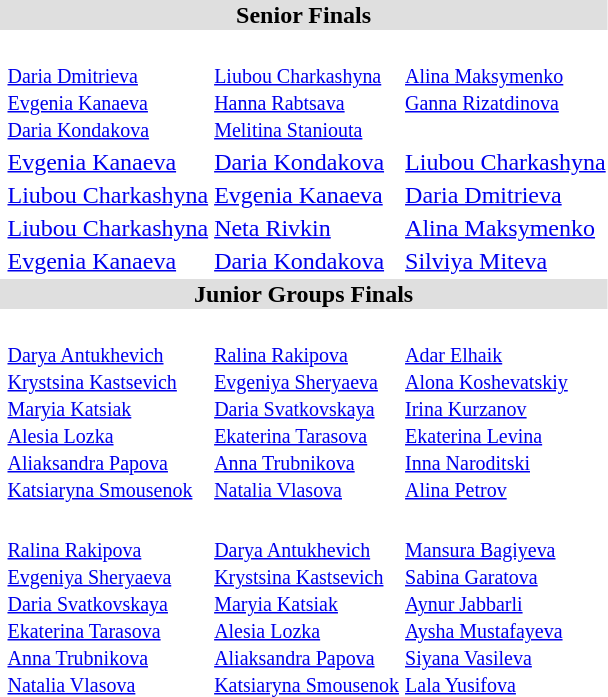<table>
<tr bgcolor="DFDFDF">
<td colspan="4" align="center"><strong>Senior Finals</strong></td>
</tr>
<tr>
<th scope=row style="text-align:left"><br></th>
<td valign="top"><br><small><a href='#'>Daria Dmitrieva</a><br><a href='#'>Evgenia Kanaeva</a><br><a href='#'>Daria Kondakova</a></small></td>
<td valign="top"><br><small><a href='#'>Liubou Charkashyna</a><br><a href='#'>Hanna Rabtsava</a><br><a href='#'>Melitina Staniouta</a></small></td>
<td valign="top"><br><small><a href='#'>Alina Maksymenko</a><br><a href='#'>Ganna Rizatdinova</a></small></td>
</tr>
<tr>
<th scope=row style="text-align:left"><br></th>
<td><a href='#'>Evgenia Kanaeva</a><br><small></small></td>
<td><a href='#'>Daria Kondakova</a><br><small></small></td>
<td><a href='#'>Liubou Charkashyna</a><br><small></small></td>
</tr>
<tr>
<th scope=row style="text-align:left"><br></th>
<td><a href='#'>Liubou Charkashyna</a><br><small></small></td>
<td><a href='#'>Evgenia Kanaeva</a><br><small></small></td>
<td><a href='#'>Daria Dmitrieva</a><br><small></small></td>
</tr>
<tr>
<th scope=row style="text-align:left"><br></th>
<td><a href='#'>Liubou Charkashyna</a><br><small></small></td>
<td><a href='#'>Neta Rivkin</a><br><small></small></td>
<td><a href='#'>Alina Maksymenko</a><br><small></small></td>
</tr>
<tr>
<th scope=row style="text-align:left"><br></th>
<td><a href='#'>Evgenia Kanaeva</a><br><small></small></td>
<td><a href='#'>Daria Kondakova</a><br><small></small></td>
<td><a href='#'>Silviya Miteva</a><br><small></small></td>
</tr>
<tr bgcolor="DFDFDF">
<td colspan="4" align="center"><strong>Junior Groups Finals</strong></td>
</tr>
<tr>
<th scope=row style="text-align:left"><br></th>
<td valign="top"><br><small><a href='#'>Darya Antukhevich</a><br><a href='#'>Krystsina Kastsevich</a><br><a href='#'>Maryia Katsiak</a><br><a href='#'>Alesia Lozka</a><br><a href='#'>Aliaksandra Papova</a><br><a href='#'>Katsiaryna Smousenok</a></small></td>
<td valign="top"><br><small><a href='#'>Ralina Rakipova</a><br><a href='#'>Evgeniya Sheryaeva</a><br><a href='#'>Daria Svatkovskaya</a><br><a href='#'>Ekaterina Tarasova</a><br><a href='#'>Anna Trubnikova</a><br><a href='#'>Natalia Vlasova</a></small></td>
<td valign="top"><br><small><a href='#'>Adar Elhaik</a><br><a href='#'>Alona Koshevatskiy</a><br><a href='#'>Irina Kurzanov</a><br><a href='#'>Ekaterina Levina</a><br><a href='#'>Inna Naroditski</a><br><a href='#'>Alina Petrov</a></small></td>
</tr>
<tr>
<th scope=row style="text-align:left"><br></th>
<td valign="top"><br><small><a href='#'>Ralina Rakipova</a><br><a href='#'>Evgeniya Sheryaeva</a><br><a href='#'>Daria Svatkovskaya</a><br><a href='#'>Ekaterina Tarasova</a><br><a href='#'>Anna Trubnikova</a><br><a href='#'>Natalia Vlasova</a></small></td>
<td valign="top"><br><small><a href='#'>Darya Antukhevich</a><br><a href='#'>Krystsina Kastsevich</a><br><a href='#'>Maryia Katsiak</a><br><a href='#'>Alesia Lozka</a><br><a href='#'>Aliaksandra Papova</a><br><a href='#'>Katsiaryna Smousenok</a></small></td>
<td valign="top"><br><small><a href='#'>Mansura Bagiyeva</a><br><a href='#'>Sabina Garatova</a><br><a href='#'>Aynur Jabbarli</a><br><a href='#'>Aysha Mustafayeva</a><br><a href='#'>Siyana Vasileva</a><br><a href='#'>Lala Yusifova</a></small></td>
</tr>
</table>
